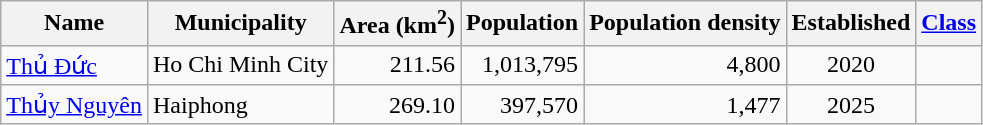<table class="wikitable sortable">
<tr>
<th>Name</th>
<th>Municipality</th>
<th>Area (km<sup>2</sup>)</th>
<th>Population</th>
<th>Population density</th>
<th>Established</th>
<th><a href='#'>Class</a></th>
</tr>
<tr>
<td><a href='#'>Thủ Đức</a></td>
<td>Ho Chi Minh City</td>
<td align=right>211.56</td>
<td align=right>1,013,795</td>
<td align=right>4,800</td>
<td align=center>2020</td>
<td align=center></td>
</tr>
<tr>
<td><a href='#'>Thủy Nguyên</a></td>
<td>Haiphong</td>
<td align=right>269.10</td>
<td align=right>397,570</td>
<td align=right>1,477</td>
<td align=center>2025</td>
<td align=center></td>
</tr>
</table>
